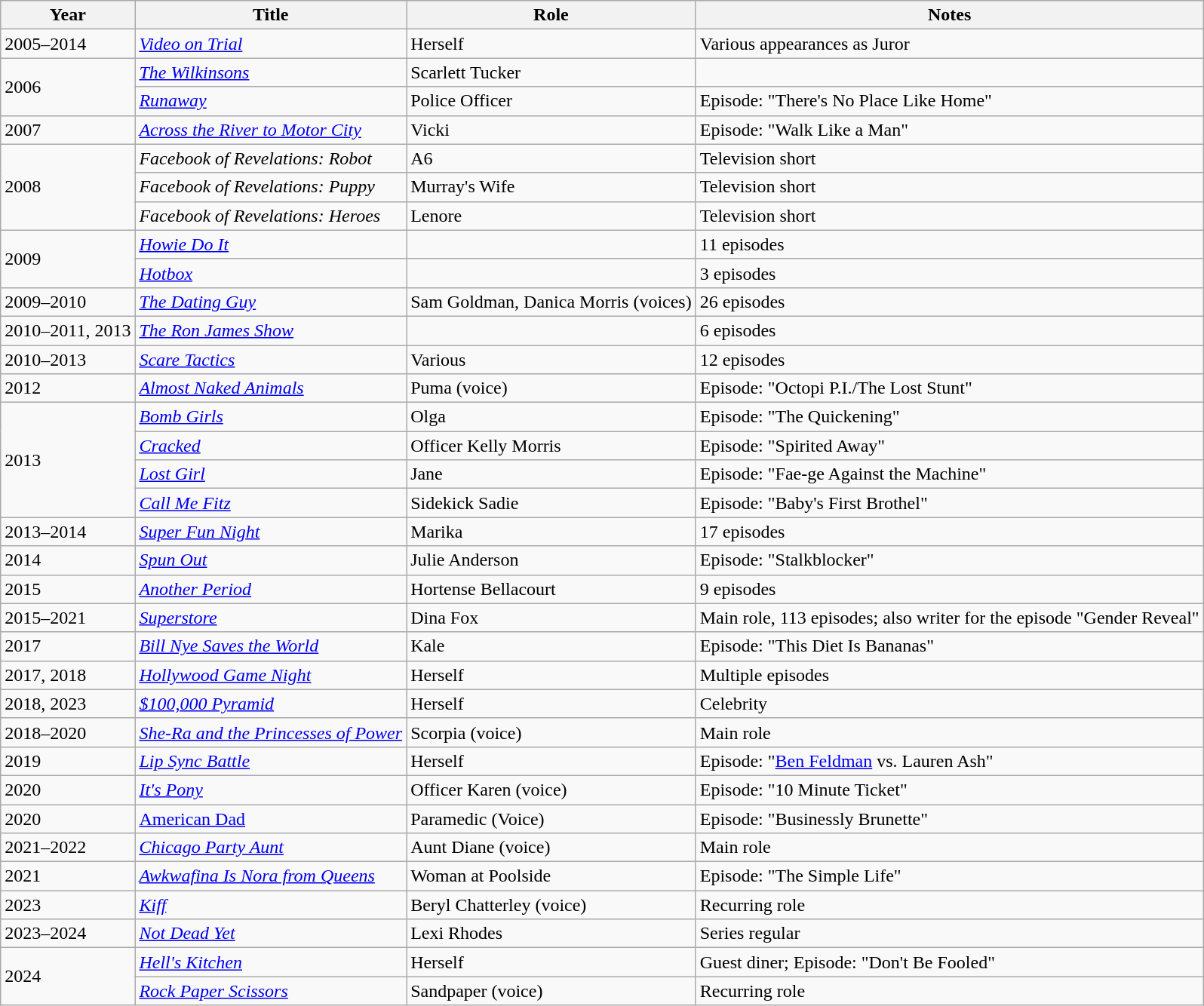<table class="wikitable sortable">
<tr>
<th>Year</th>
<th>Title</th>
<th>Role</th>
<th class="unsortable">Notes</th>
</tr>
<tr>
<td>2005–2014</td>
<td><em><a href='#'>Video on Trial</a></em></td>
<td>Herself</td>
<td>Various appearances as Juror</td>
</tr>
<tr>
<td rowspan="2">2006</td>
<td data-sort-value="Wilkinsons, The"><em><a href='#'>The Wilkinsons</a></em></td>
<td>Scarlett Tucker</td>
<td></td>
</tr>
<tr>
<td><em><a href='#'>Runaway</a></em></td>
<td>Police Officer</td>
<td>Episode: "There's No Place Like Home"</td>
</tr>
<tr>
<td>2007</td>
<td><em><a href='#'>Across the River to Motor City</a></em></td>
<td>Vicki</td>
<td>Episode: "Walk Like a Man"</td>
</tr>
<tr>
<td rowspan="3">2008</td>
<td><em>Facebook of Revelations: Robot</em></td>
<td>A6</td>
<td>Television short</td>
</tr>
<tr>
<td><em>Facebook of Revelations: Puppy</em></td>
<td>Murray's Wife</td>
<td>Television short</td>
</tr>
<tr>
<td><em>Facebook of Revelations: Heroes</em></td>
<td>Lenore</td>
<td>Television short</td>
</tr>
<tr>
<td rowspan="2">2009</td>
<td><em><a href='#'>Howie Do It</a></em></td>
<td></td>
<td>11 episodes</td>
</tr>
<tr>
<td><em><a href='#'>Hotbox</a></em></td>
<td></td>
<td>3 episodes</td>
</tr>
<tr>
<td>2009–2010</td>
<td data-sort-value="Dating Guy, The"><em><a href='#'>The Dating Guy</a></em></td>
<td>Sam Goldman, Danica Morris (voices)</td>
<td>26 episodes</td>
</tr>
<tr>
<td>2010–2011, 2013</td>
<td data-sort-value="Ron James Show, The"><em><a href='#'>The Ron James Show</a></em></td>
<td></td>
<td>6 episodes</td>
</tr>
<tr>
<td>2010–2013</td>
<td><em><a href='#'>Scare Tactics</a></em></td>
<td>Various</td>
<td>12 episodes</td>
</tr>
<tr>
<td>2012</td>
<td><em><a href='#'>Almost Naked Animals</a></em></td>
<td>Puma (voice)</td>
<td>Episode: "Octopi P.I./The Lost Stunt"</td>
</tr>
<tr>
<td rowspan="4">2013</td>
<td><em><a href='#'>Bomb Girls</a></em></td>
<td>Olga</td>
<td>Episode: "The Quickening"</td>
</tr>
<tr>
<td><em><a href='#'>Cracked</a></em></td>
<td>Officer Kelly Morris</td>
<td>Episode: "Spirited Away"</td>
</tr>
<tr>
<td><em><a href='#'>Lost Girl</a></em></td>
<td>Jane</td>
<td>Episode: "Fae-ge Against the Machine"</td>
</tr>
<tr>
<td><em><a href='#'>Call Me Fitz</a></em></td>
<td>Sidekick Sadie</td>
<td>Episode: "Baby's First Brothel"</td>
</tr>
<tr>
<td>2013–2014</td>
<td><em><a href='#'>Super Fun Night</a></em></td>
<td>Marika</td>
<td>17 episodes</td>
</tr>
<tr>
<td>2014</td>
<td><em><a href='#'>Spun Out</a></em></td>
<td>Julie Anderson</td>
<td>Episode: "Stalkblocker"</td>
</tr>
<tr>
<td>2015</td>
<td><em><a href='#'>Another Period</a></em></td>
<td>Hortense Bellacourt</td>
<td>9 episodes</td>
</tr>
<tr>
<td>2015–2021</td>
<td><em><a href='#'>Superstore</a></em></td>
<td>Dina Fox</td>
<td>Main role, 113 episodes; also writer for the episode "Gender Reveal"</td>
</tr>
<tr>
<td>2017</td>
<td><em><a href='#'>Bill Nye Saves the World</a></em></td>
<td>Kale</td>
<td>Episode: "This Diet Is Bananas"</td>
</tr>
<tr>
<td>2017, 2018</td>
<td><em><a href='#'>Hollywood Game Night</a></em></td>
<td>Herself</td>
<td>Multiple episodes</td>
</tr>
<tr>
<td>2018, 2023</td>
<td><em><a href='#'>$100,000 Pyramid</a></em></td>
<td>Herself</td>
<td>Celebrity</td>
</tr>
<tr>
<td>2018–2020</td>
<td><em><a href='#'>She-Ra and the Princesses of Power</a></em></td>
<td>Scorpia (voice)</td>
<td>Main role</td>
</tr>
<tr>
<td>2019</td>
<td><em><a href='#'>Lip Sync Battle</a></em></td>
<td>Herself</td>
<td>Episode: "<a href='#'>Ben Feldman</a> vs. Lauren Ash"</td>
</tr>
<tr>
<td>2020</td>
<td><em><a href='#'>It's Pony</a></em></td>
<td>Officer Karen (voice)</td>
<td>Episode: "10 Minute Ticket"</td>
</tr>
<tr>
<td>2020</td>
<td><a href='#'>American Dad</a></td>
<td>Paramedic (Voice)</td>
<td>Episode: "Businessly Brunette"</td>
</tr>
<tr>
<td>2021–2022</td>
<td><em><a href='#'>Chicago Party Aunt</a></em></td>
<td>Aunt Diane (voice)</td>
<td>Main role</td>
</tr>
<tr>
<td>2021</td>
<td><em><a href='#'>Awkwafina Is Nora from Queens</a></em></td>
<td>Woman at Poolside</td>
<td>Episode: "The Simple Life"</td>
</tr>
<tr>
<td>2023</td>
<td><em><a href='#'>Kiff</a></em></td>
<td>Beryl Chatterley (voice)</td>
<td>Recurring role</td>
</tr>
<tr>
<td>2023–2024</td>
<td><em><a href='#'>Not Dead Yet</a></em></td>
<td>Lexi Rhodes</td>
<td>Series regular</td>
</tr>
<tr>
<td rowspan="2">2024</td>
<td><em><a href='#'>Hell's Kitchen</a></em></td>
<td>Herself</td>
<td>Guest diner; Episode: "Don't Be Fooled"</td>
</tr>
<tr>
<td><a href='#'><em>Rock Paper Scissors</em></a></td>
<td>Sandpaper (voice)</td>
<td>Recurring role</td>
</tr>
</table>
